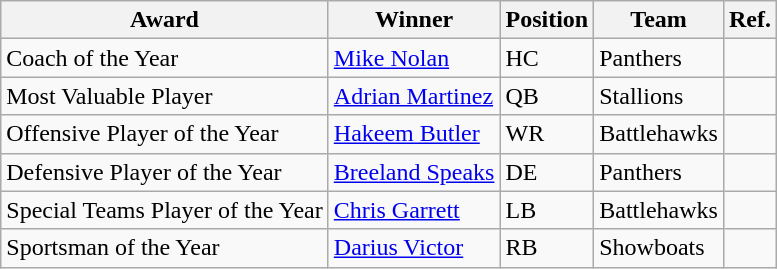<table class="wikitable">
<tr>
<th>Award</th>
<th>Winner</th>
<th>Position</th>
<th>Team</th>
<th>Ref.</th>
</tr>
<tr>
<td>Coach of the Year</td>
<td><a href='#'>Mike Nolan</a></td>
<td>HC</td>
<td>Panthers</td>
<td></td>
</tr>
<tr>
<td>Most Valuable Player</td>
<td><a href='#'>Adrian Martinez</a></td>
<td>QB</td>
<td>Stallions</td>
<td></td>
</tr>
<tr>
<td>Offensive Player of the Year</td>
<td><a href='#'>Hakeem Butler</a></td>
<td>WR</td>
<td>Battlehawks</td>
<td></td>
</tr>
<tr>
<td>Defensive Player of the Year</td>
<td><a href='#'>Breeland Speaks</a></td>
<td>DE</td>
<td>Panthers</td>
<td></td>
</tr>
<tr>
<td>Special Teams Player of the Year</td>
<td><a href='#'>Chris Garrett</a></td>
<td>LB</td>
<td>Battlehawks</td>
<td></td>
</tr>
<tr>
<td>Sportsman of the Year</td>
<td><a href='#'>Darius Victor</a></td>
<td>RB</td>
<td>Showboats</td>
<td></td>
</tr>
</table>
